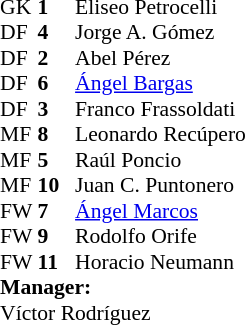<table style="font-size:90%; margin:0.2em auto;" cellspacing="0" cellpadding="0">
<tr>
<th width="25"></th>
<th width="25"></th>
</tr>
<tr>
<td>GK</td>
<td><strong>1</strong></td>
<td> Eliseo Petrocelli</td>
</tr>
<tr>
<td>DF</td>
<td><strong>4</strong></td>
<td> Jorge A. Gómez</td>
</tr>
<tr>
<td>DF</td>
<td><strong>2</strong></td>
<td> Abel Pérez</td>
</tr>
<tr>
<td>DF</td>
<td><strong>6</strong></td>
<td> <a href='#'>Ángel Bargas</a></td>
</tr>
<tr>
<td>DF</td>
<td><strong>3</strong></td>
<td> Franco Frassoldati</td>
</tr>
<tr>
<td>MF</td>
<td><strong>8</strong></td>
<td> Leonardo Recúpero</td>
</tr>
<tr>
<td>MF</td>
<td><strong>5</strong></td>
<td> Raúl Poncio</td>
</tr>
<tr>
<td>MF</td>
<td><strong>10</strong></td>
<td> Juan C. Puntonero</td>
</tr>
<tr>
<td>FW</td>
<td><strong>7</strong></td>
<td> <a href='#'>Ángel Marcos</a></td>
</tr>
<tr>
<td>FW</td>
<td><strong>9</strong></td>
<td> Rodolfo Orife</td>
</tr>
<tr>
<td>FW</td>
<td><strong>11</strong></td>
<td> Horacio Neumann</td>
</tr>
<tr>
<td colspan=3><strong>Manager:</strong></td>
</tr>
<tr>
<td colspan=4> Víctor Rodríguez</td>
</tr>
</table>
